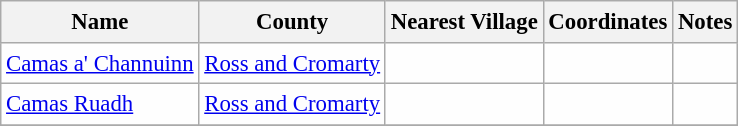<table class="wikitable sortable" style="table-layout:fixed;background-color:#FEFEFE;font-size:95%;padding:0.30em;line-height:1.35em;">
<tr>
<th scope="col">Name</th>
<th scope="col">County</th>
<th scope="col">Nearest Village</th>
<th scope="col" data-sort-type="number">Coordinates</th>
<th scope="col">Notes</th>
</tr>
<tr>
<td><a href='#'>Camas a' Channuinn</a></td>
<td><a href='#'>Ross and Cromarty</a></td>
<td></td>
<td></td>
<td></td>
</tr>
<tr>
<td><a href='#'>Camas Ruadh</a></td>
<td><a href='#'>Ross and Cromarty</a></td>
<td></td>
<td></td>
<td></td>
</tr>
<tr>
</tr>
</table>
